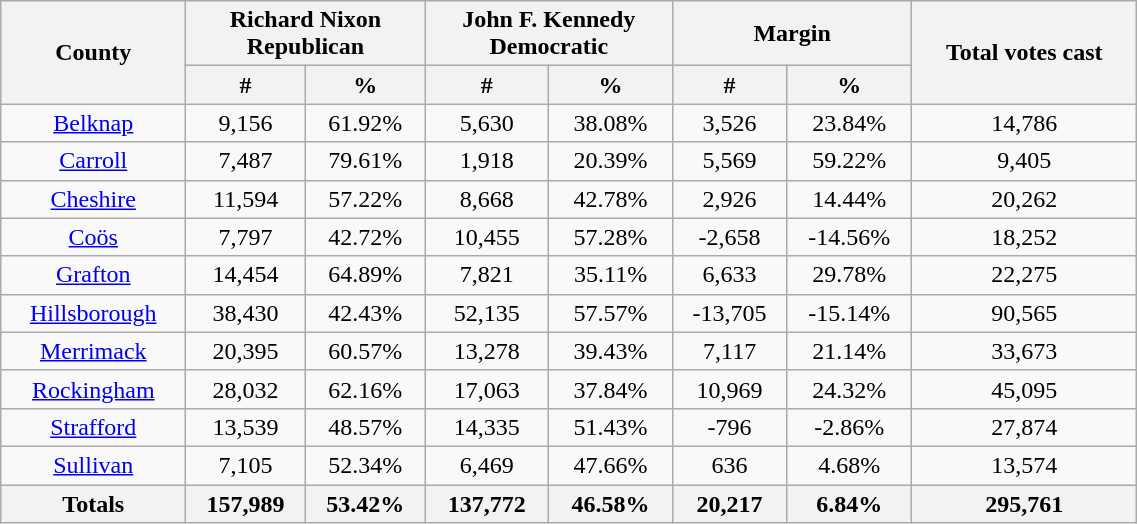<table width="60%" class="wikitable sortable">
<tr>
<th rowspan="2">County</th>
<th colspan="2">Richard Nixon<br>Republican</th>
<th colspan="2">John F. Kennedy<br>Democratic</th>
<th colspan="2">Margin</th>
<th rowspan="2">Total votes cast</th>
</tr>
<tr>
<th style="text-align:center;" data-sort-type="number">#</th>
<th style="text-align:center;" data-sort-type="number">%</th>
<th style="text-align:center;" data-sort-type="number">#</th>
<th style="text-align:center;" data-sort-type="number">%</th>
<th style="text-align:center;" data-sort-type="number">#</th>
<th style="text-align:center;" data-sort-type="number">%</th>
</tr>
<tr style="text-align:center;">
<td><a href='#'>Belknap</a></td>
<td>9,156</td>
<td>61.92%</td>
<td>5,630</td>
<td>38.08%</td>
<td>3,526</td>
<td>23.84%</td>
<td>14,786</td>
</tr>
<tr style="text-align:center;">
<td><a href='#'>Carroll</a></td>
<td>7,487</td>
<td>79.61%</td>
<td>1,918</td>
<td>20.39%</td>
<td>5,569</td>
<td>59.22%</td>
<td>9,405</td>
</tr>
<tr style="text-align:center;">
<td><a href='#'>Cheshire</a></td>
<td>11,594</td>
<td>57.22%</td>
<td>8,668</td>
<td>42.78%</td>
<td>2,926</td>
<td>14.44%</td>
<td>20,262</td>
</tr>
<tr style="text-align:center;">
<td><a href='#'>Coös</a></td>
<td>7,797</td>
<td>42.72%</td>
<td>10,455</td>
<td>57.28%</td>
<td>-2,658</td>
<td>-14.56%</td>
<td>18,252</td>
</tr>
<tr style="text-align:center;">
<td><a href='#'>Grafton</a></td>
<td>14,454</td>
<td>64.89%</td>
<td>7,821</td>
<td>35.11%</td>
<td>6,633</td>
<td>29.78%</td>
<td>22,275</td>
</tr>
<tr style="text-align:center;">
<td><a href='#'>Hillsborough</a></td>
<td>38,430</td>
<td>42.43%</td>
<td>52,135</td>
<td>57.57%</td>
<td>-13,705</td>
<td>-15.14%</td>
<td>90,565</td>
</tr>
<tr style="text-align:center;">
<td><a href='#'>Merrimack</a></td>
<td>20,395</td>
<td>60.57%</td>
<td>13,278</td>
<td>39.43%</td>
<td>7,117</td>
<td>21.14%</td>
<td>33,673</td>
</tr>
<tr style="text-align:center;">
<td><a href='#'>Rockingham</a></td>
<td>28,032</td>
<td>62.16%</td>
<td>17,063</td>
<td>37.84%</td>
<td>10,969</td>
<td>24.32%</td>
<td>45,095</td>
</tr>
<tr style="text-align:center;">
<td><a href='#'>Strafford</a></td>
<td>13,539</td>
<td>48.57%</td>
<td>14,335</td>
<td>51.43%</td>
<td>-796</td>
<td>-2.86%</td>
<td>27,874</td>
</tr>
<tr style="text-align:center;">
<td><a href='#'>Sullivan</a></td>
<td>7,105</td>
<td>52.34%</td>
<td>6,469</td>
<td>47.66%</td>
<td>636</td>
<td>4.68%</td>
<td>13,574</td>
</tr>
<tr style="text-align:center;">
<th>Totals</th>
<th>157,989</th>
<th>53.42%</th>
<th>137,772</th>
<th>46.58%</th>
<th>20,217</th>
<th>6.84%</th>
<th>295,761</th>
</tr>
</table>
